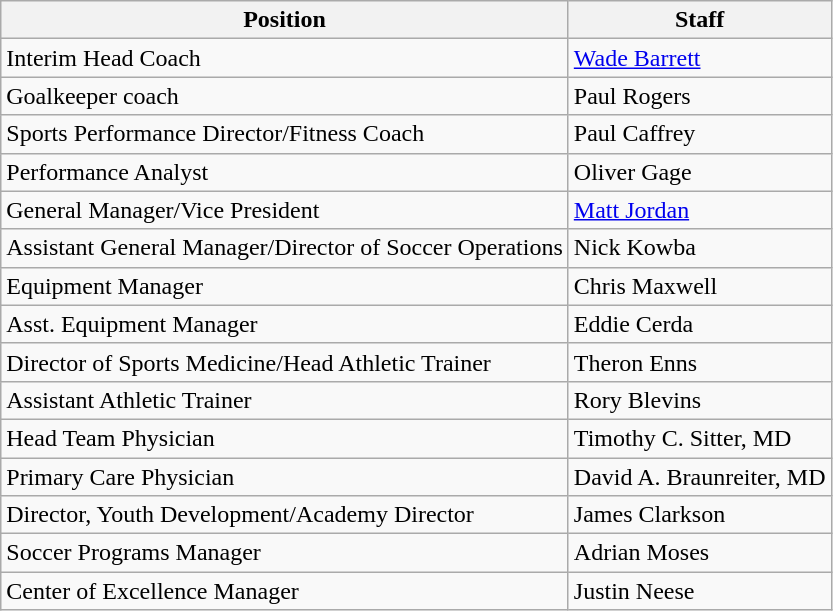<table class="wikitable">
<tr>
<th>Position</th>
<th>Staff</th>
</tr>
<tr>
<td>Interim Head Coach</td>
<td> <a href='#'>Wade Barrett</a></td>
</tr>
<tr>
<td>Goalkeeper coach</td>
<td> Paul Rogers</td>
</tr>
<tr>
<td>Sports Performance Director/Fitness Coach</td>
<td> Paul Caffrey</td>
</tr>
<tr>
<td>Performance Analyst</td>
<td> Oliver Gage</td>
</tr>
<tr>
<td>General Manager/Vice President</td>
<td> <a href='#'>Matt Jordan</a></td>
</tr>
<tr>
<td>Assistant General Manager/Director of Soccer Operations</td>
<td> Nick Kowba</td>
</tr>
<tr>
<td>Equipment Manager</td>
<td>Chris Maxwell</td>
</tr>
<tr>
<td>Asst. Equipment Manager</td>
<td>Eddie Cerda</td>
</tr>
<tr>
<td>Director of Sports Medicine/Head Athletic Trainer</td>
<td> Theron Enns</td>
</tr>
<tr>
<td>Assistant Athletic Trainer</td>
<td> Rory Blevins</td>
</tr>
<tr>
<td>Head Team Physician</td>
<td> Timothy C. Sitter, MD</td>
</tr>
<tr>
<td>Primary Care Physician</td>
<td> David A. Braunreiter, MD</td>
</tr>
<tr>
<td>Director, Youth Development/Academy Director</td>
<td> James Clarkson</td>
</tr>
<tr>
<td>Soccer Programs Manager</td>
<td> Adrian Moses</td>
</tr>
<tr>
<td>Center of Excellence Manager</td>
<td> Justin Neese</td>
</tr>
</table>
